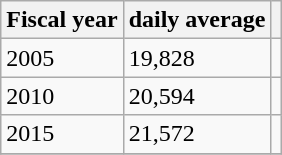<table class="wikitable">
<tr>
<th>Fiscal year</th>
<th>daily average</th>
<th></th>
</tr>
<tr>
<td>2005</td>
<td>19,828</td>
<td></td>
</tr>
<tr>
<td>2010</td>
<td>20,594</td>
<td></td>
</tr>
<tr>
<td>2015</td>
<td>21,572</td>
<td></td>
</tr>
<tr>
</tr>
</table>
